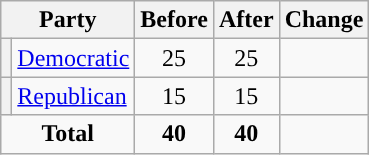<table class="wikitable" style="text-align:center;">
<tr>
<th colspan="2">Party</th>
<th>Before</th>
<th>After</th>
<th>Change</th>
</tr>
<tr>
<th style="background-color:"></th>
<td style="text-align:left;"><a href='#'>Democratic</a></td>
<td>25</td>
<td>25</td>
<td></td>
</tr>
<tr>
<th style="background-color:"></th>
<td style="text-align:left;"><a href='#'>Republican</a></td>
<td>15</td>
<td>15</td>
<td></td>
</tr>
<tr>
<td colspan="2"><strong>Total</strong></td>
<td><strong>40</strong></td>
<td><strong>40</strong></td>
<td></td>
</tr>
</table>
